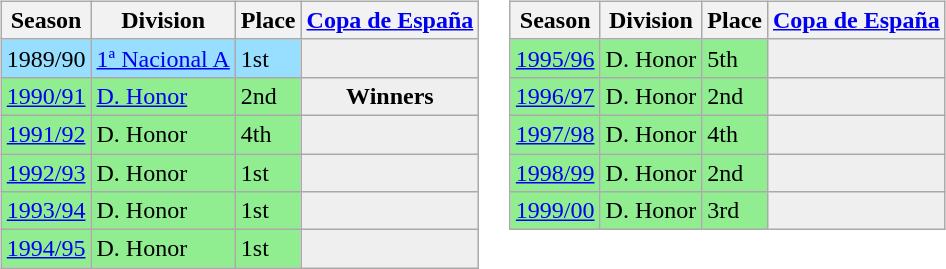<table>
<tr>
<td valign="top" width=0%><br><table class="wikitable">
<tr style="background:#f0f6fa;">
<th><strong>Season</strong></th>
<th><strong>Division</strong></th>
<th><strong>Place</strong></th>
<th><strong><a href='#'>Copa de España</a></strong></th>
</tr>
<tr>
<td style="background:#97DEFF;">1989/90</td>
<td style="background:#97DEFF;"><a href='#'>1ª Nacional A</a></td>
<td style="background:#97DEFF;">1st</td>
<th style="background:#efefef;"></th>
</tr>
<tr>
<td style="background:#90EE90;"><a href='#'>1990/91</a></td>
<td style="background:#90EE90;"><a href='#'>D. Honor</a></td>
<td style="background:#90EE90;">2nd</td>
<th style="background:#efefef;"><strong>Winners</strong></th>
</tr>
<tr>
<td style="background:#90EE90;"><a href='#'>1991/92</a></td>
<td style="background:#90EE90;">D. Honor</td>
<td style="background:#90EE90;">4th</td>
<th style="background:#efefef;"></th>
</tr>
<tr>
<td style="background:#90EE90;"><a href='#'>1992/93</a></td>
<td style="background:#90EE90;">D. Honor</td>
<td style="background:#90EE90;">1st</td>
<th style="background:#efefef;"></th>
</tr>
<tr>
<td style="background:#90EE90;"><a href='#'>1993/94</a></td>
<td style="background:#90EE90;">D. Honor</td>
<td style="background:#90EE90;">1st</td>
<th style="background:#efefef;"></th>
</tr>
<tr>
<td style="background:#90EE90;"><a href='#'>1994/95</a></td>
<td style="background:#90EE90;">D. Honor</td>
<td style="background:#90EE90;">1st</td>
<th style="background:#efefef;"></th>
</tr>
</table>
</td>
<td valign="top" width=0%><br><table class="wikitable">
<tr style="background:#f0f6fa;">
<th><strong>Season</strong></th>
<th><strong>Division</strong></th>
<th><strong>Place</strong></th>
<th><strong><a href='#'>Copa de España</a></strong></th>
</tr>
<tr>
<td style="background:#90EE90;"><a href='#'>1995/96</a></td>
<td style="background:#90EE90;">D. Honor</td>
<td style="background:#90EE90;">5th</td>
<th style="background:#efefef;"></th>
</tr>
<tr>
<td style="background:#90EE90;"><a href='#'>1996/97</a></td>
<td style="background:#90EE90;">D. Honor</td>
<td style="background:#90EE90;">2nd</td>
<th style="background:#efefef;"></th>
</tr>
<tr>
<td style="background:#90EE90;"><a href='#'>1997/98</a></td>
<td style="background:#90EE90;">D. Honor</td>
<td style="background:#90EE90;">4th</td>
<th style="background:#efefef;"></th>
</tr>
<tr>
<td style="background:#90EE90;"><a href='#'>1998/99</a></td>
<td style="background:#90EE90;">D. Honor</td>
<td style="background:#90EE90;">2nd</td>
<th style="background:#efefef;"></th>
</tr>
<tr>
<td style="background:#90EE90;"><a href='#'>1999/00</a></td>
<td style="background:#90EE90;">D. Honor</td>
<td style="background:#90EE90;">3rd</td>
<th style="background:#efefef;"></th>
</tr>
</table>
</td>
</tr>
</table>
